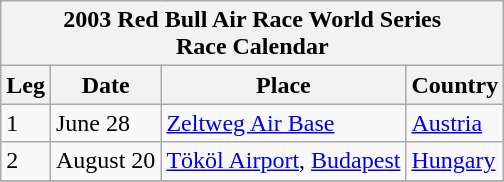<table class="wikitable">
<tr>
<th colspan=4 align=center>2003 Red Bull Air Race World Series<br>Race Calendar</th>
</tr>
<tr>
<th>Leg</th>
<th>Date</th>
<th>Place</th>
<th>Country</th>
</tr>
<tr>
<td>1</td>
<td>June 28</td>
<td><a href='#'>Zeltweg Air Base</a></td>
<td> <a href='#'>Austria</a></td>
</tr>
<tr>
<td>2</td>
<td>August 20</td>
<td><a href='#'>Tököl Airport</a>, <a href='#'>Budapest</a></td>
<td> <a href='#'>Hungary</a></td>
</tr>
<tr>
</tr>
</table>
